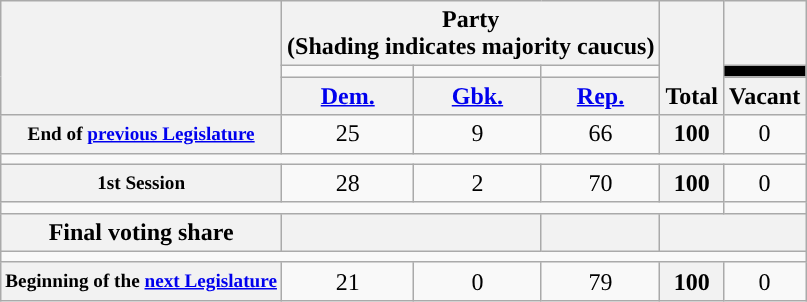<table class=wikitable style="text-align:center">
<tr style="vertical-align:bottom;">
<th rowspan=3></th>
<th colspan=3>Party <div>(Shading indicates majority caucus)</div></th>
<th rowspan=3>Total</th>
<th></th>
</tr>
<tr style="height:5px">
<td style="background-color:"></td>
<td style="background-color:"></td>
<td style="background-color:"></td>
<td style="background:black;"></td>
</tr>
<tr>
<th><a href='#'>Dem.</a></th>
<th><a href='#'>Gbk.</a></th>
<th><a href='#'>Rep.</a></th>
<th>Vacant</th>
</tr>
<tr>
<th style="font-size:80%;">End of <a href='#'>previous Legislature</a></th>
<td>25</td>
<td>9</td>
<td>66</td>
<th>100</th>
<td>0</td>
</tr>
<tr>
<td colspan=6></td>
</tr>
<tr>
<th style="font-size:80%;">1st Session</th>
<td>28</td>
<td>2</td>
<td>70</td>
<th>100</th>
<td>0</td>
</tr>
<tr>
<td colspan=5></td>
</tr>
<tr>
<th>Final voting share</th>
<th colspan=2></th>
<th></th>
<th colspan=2></th>
</tr>
<tr>
<td colspan=6></td>
</tr>
<tr>
<th style="font-size:80%;">Beginning of the <a href='#'>next Legislature</a></th>
<td>21</td>
<td>0</td>
<td>79</td>
<th>100</th>
<td>0</td>
</tr>
</table>
